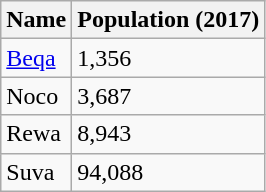<table class="wikitable sortable">
<tr>
<th>Name</th>
<th>Population (2017) </th>
</tr>
<tr>
<td><a href='#'>Beqa</a></td>
<td>1,356</td>
</tr>
<tr>
<td>Noco</td>
<td>3,687</td>
</tr>
<tr>
<td>Rewa</td>
<td>8,943</td>
</tr>
<tr>
<td>Suva</td>
<td>94,088</td>
</tr>
</table>
